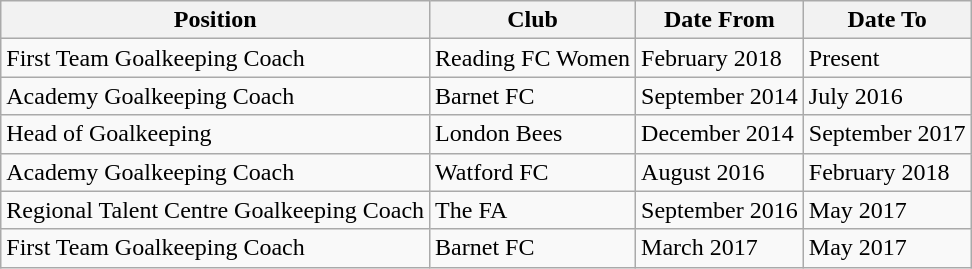<table class="wikitable">
<tr>
<th>Position</th>
<th>Club</th>
<th>Date From</th>
<th>Date To</th>
</tr>
<tr>
<td>First Team Goalkeeping Coach</td>
<td>Reading FC Women</td>
<td>February 2018</td>
<td>Present</td>
</tr>
<tr>
<td>Academy Goalkeeping Coach</td>
<td>Barnet FC</td>
<td>September 2014</td>
<td>July 2016</td>
</tr>
<tr>
<td>Head of Goalkeeping</td>
<td>London Bees</td>
<td>December 2014</td>
<td>September 2017</td>
</tr>
<tr>
<td>Academy Goalkeeping Coach</td>
<td>Watford FC</td>
<td>August 2016</td>
<td>February  2018</td>
</tr>
<tr>
<td>Regional Talent Centre Goalkeeping Coach</td>
<td>The FA</td>
<td>September 2016</td>
<td>May 2017</td>
</tr>
<tr>
<td>First Team Goalkeeping Coach</td>
<td>Barnet FC</td>
<td>March 2017</td>
<td>May 2017</td>
</tr>
</table>
